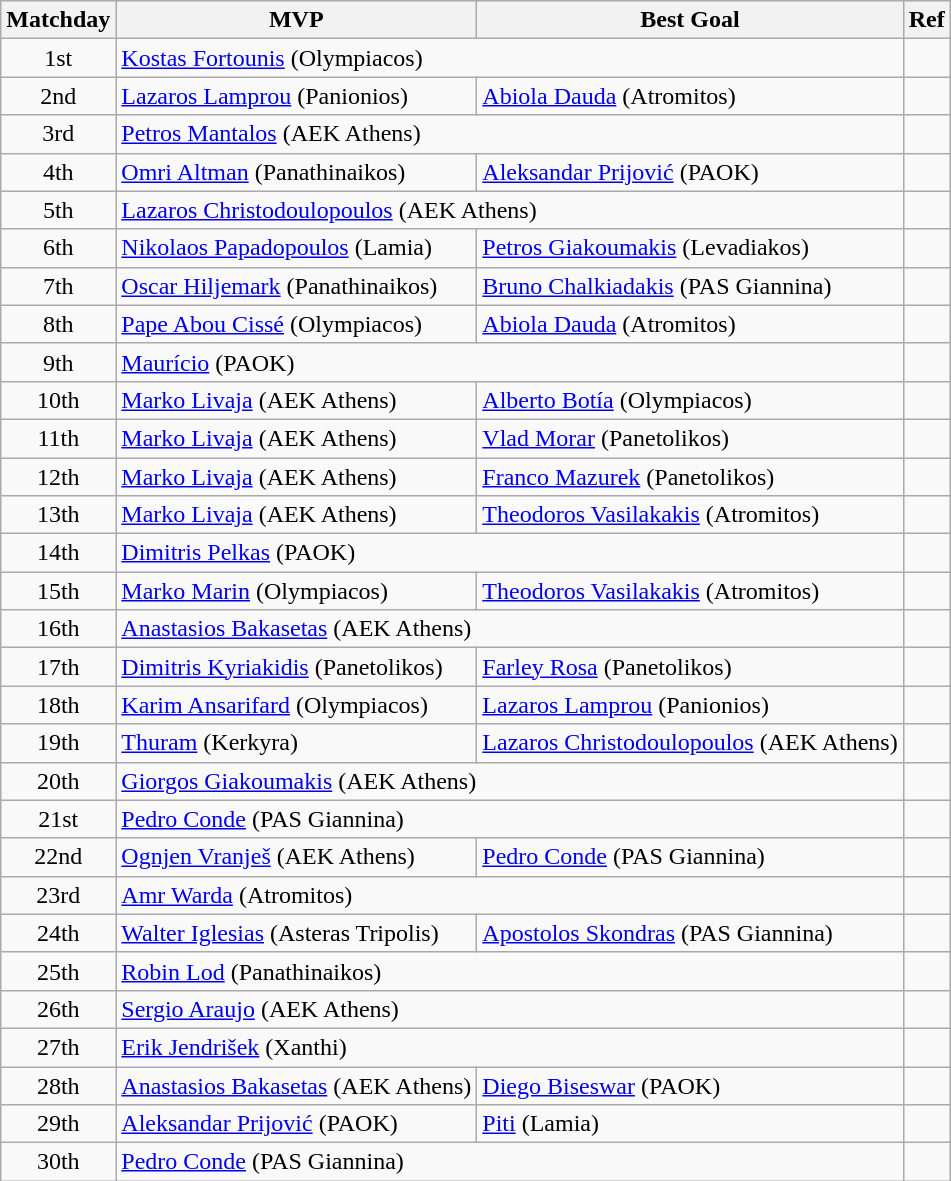<table class="wikitable">
<tr>
<th>Matchday</th>
<th>MVP</th>
<th>Best Goal</th>
<th>Ref</th>
</tr>
<tr>
<td align="center">1st</td>
<td colspan=2> <a href='#'>Kostas Fortounis</a> (Olympiacos)</td>
<td align="center"></td>
</tr>
<tr>
<td align="center">2nd</td>
<td> <a href='#'>Lazaros Lamprou</a> (Panionios)</td>
<td> <a href='#'>Abiola Dauda</a> (Atromitos)</td>
<td align="center"></td>
</tr>
<tr>
<td align="center">3rd</td>
<td colspan=2> <a href='#'>Petros Mantalos</a> (AEK Athens)</td>
<td align="center"></td>
</tr>
<tr>
<td align="center">4th</td>
<td> <a href='#'>Omri Altman</a> (Panathinaikos)</td>
<td> <a href='#'>Aleksandar Prijović</a> (PAOK)</td>
<td align="center"></td>
</tr>
<tr>
<td align="center">5th</td>
<td colspan=2> <a href='#'>Lazaros Christodoulopoulos</a> (AEK Athens)</td>
<td align="center"></td>
</tr>
<tr>
<td align="center">6th</td>
<td> <a href='#'>Nikolaos Papadopoulos</a> (Lamia)</td>
<td> <a href='#'>Petros Giakoumakis</a> (Levadiakos)</td>
<td align="center"></td>
</tr>
<tr>
<td align="center">7th</td>
<td> <a href='#'>Oscar Hiljemark</a> (Panathinaikos)</td>
<td> <a href='#'>Bruno Chalkiadakis</a> (PAS Giannina)</td>
<td align="center"></td>
</tr>
<tr>
<td align="center">8th</td>
<td> <a href='#'>Pape Abou Cissé</a> (Olympiacos)</td>
<td> <a href='#'>Abiola Dauda</a> (Atromitos)</td>
<td align="center"></td>
</tr>
<tr>
<td align="center">9th</td>
<td colspan=2> <a href='#'>Maurício</a> (PAOK)</td>
<td align="center"></td>
</tr>
<tr>
<td align="center">10th</td>
<td> <a href='#'>Marko Livaja</a> (AEK Athens)</td>
<td> <a href='#'>Alberto Botía</a> (Olympiacos)</td>
<td align="center"></td>
</tr>
<tr>
<td align="center">11th</td>
<td> <a href='#'>Marko Livaja</a> (AEK Athens)</td>
<td> <a href='#'>Vlad Morar</a> (Panetolikos)</td>
<td align="center"></td>
</tr>
<tr>
<td align="center">12th</td>
<td> <a href='#'>Marko Livaja</a> (AEK Athens)</td>
<td> <a href='#'>Franco Mazurek</a> (Panetolikos)</td>
<td align="center"></td>
</tr>
<tr>
<td align="center">13th</td>
<td> <a href='#'>Marko Livaja</a> (AEK Athens)</td>
<td> <a href='#'>Theodoros Vasilakakis</a> (Atromitos)</td>
<td align="center"></td>
</tr>
<tr>
<td align="center">14th</td>
<td colspan=2> <a href='#'>Dimitris Pelkas</a> (PAOK)</td>
<td align="center"></td>
</tr>
<tr>
<td align="center">15th</td>
<td> <a href='#'>Marko Marin</a> (Olympiacos)</td>
<td> <a href='#'>Theodoros Vasilakakis</a> (Atromitos)</td>
<td align="center"></td>
</tr>
<tr>
<td align="center">16th</td>
<td colspan=2> <a href='#'>Anastasios Bakasetas</a> (AEK Athens)</td>
<td align="center"></td>
</tr>
<tr>
<td align="center">17th</td>
<td> <a href='#'>Dimitris Kyriakidis</a> (Panetolikos)</td>
<td> <a href='#'>Farley Rosa</a> (Panetolikos)</td>
<td align="center"></td>
</tr>
<tr>
<td align="center">18th</td>
<td> <a href='#'>Karim Ansarifard</a> (Olympiacos)</td>
<td> <a href='#'>Lazaros Lamprou</a> (Panionios)</td>
<td align="center"></td>
</tr>
<tr>
<td align="center">19th</td>
<td> <a href='#'>Thuram</a> (Kerkyra)</td>
<td> <a href='#'>Lazaros Christodoulopoulos</a> (AEK Athens)</td>
<td align="center"></td>
</tr>
<tr>
<td align="center">20th</td>
<td colspan=2> <a href='#'>Giorgos Giakoumakis</a> (AEK Athens)</td>
<td align="center"></td>
</tr>
<tr>
<td align="center">21st</td>
<td colspan=2> <a href='#'>Pedro Conde</a> (PAS Giannina)</td>
<td align="center"></td>
</tr>
<tr>
<td align="center">22nd</td>
<td> <a href='#'>Ognjen Vranješ</a> (AEK Athens)</td>
<td> <a href='#'>Pedro Conde</a> (PAS Giannina)</td>
<td align="center"></td>
</tr>
<tr>
<td align="center">23rd</td>
<td colspan=2> <a href='#'>Amr Warda</a> (Atromitos)</td>
<td align="center"></td>
</tr>
<tr>
<td align="center">24th</td>
<td> <a href='#'>Walter Iglesias</a> (Asteras Tripolis)</td>
<td> <a href='#'>Apostolos Skondras</a> (PAS Giannina)</td>
<td align="center"></td>
</tr>
<tr>
<td align="center">25th</td>
<td colspan=2> <a href='#'>Robin Lod</a> (Panathinaikos)</td>
<td align="center"></td>
</tr>
<tr>
<td align="center">26th</td>
<td colspan=2> <a href='#'>Sergio Araujo</a> (AEK Athens)</td>
<td align="center"></td>
</tr>
<tr>
<td align="center">27th</td>
<td colspan=2> <a href='#'>Erik Jendrišek</a> (Xanthi)</td>
<td align="center"></td>
</tr>
<tr>
<td align="center">28th</td>
<td> <a href='#'>Anastasios Bakasetas</a> (AEK Athens)</td>
<td> <a href='#'>Diego Biseswar</a> (PAOK)</td>
<td align="center"></td>
</tr>
<tr>
<td align="center">29th</td>
<td> <a href='#'>Aleksandar Prijović</a> (PAOK)</td>
<td> <a href='#'>Piti</a> (Lamia)</td>
<td align="center"></td>
</tr>
<tr>
<td align="center">30th</td>
<td colspan=2> <a href='#'>Pedro Conde</a> (PAS Giannina)</td>
<td align="center"></td>
</tr>
</table>
